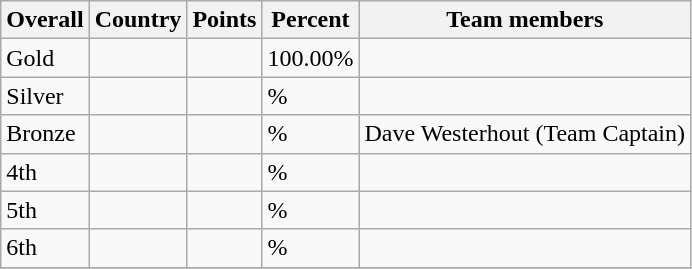<table class="wikitable sortable" style="text-align: left;">
<tr>
<th>Overall</th>
<th>Country</th>
<th>Points</th>
<th>Percent</th>
<th>Team members</th>
</tr>
<tr>
<td> Gold</td>
<td></td>
<td></td>
<td>100.00%</td>
<td></td>
</tr>
<tr>
<td> Silver</td>
<td></td>
<td></td>
<td>%</td>
<td></td>
</tr>
<tr>
<td> Bronze</td>
<td></td>
<td></td>
<td>%</td>
<td>Dave Westerhout (Team Captain)</td>
</tr>
<tr>
<td>4th</td>
<td></td>
<td></td>
<td>%</td>
<td></td>
</tr>
<tr>
<td>5th</td>
<td></td>
<td></td>
<td>%</td>
<td></td>
</tr>
<tr>
<td>6th</td>
<td></td>
<td></td>
<td>%</td>
<td></td>
</tr>
<tr>
</tr>
</table>
